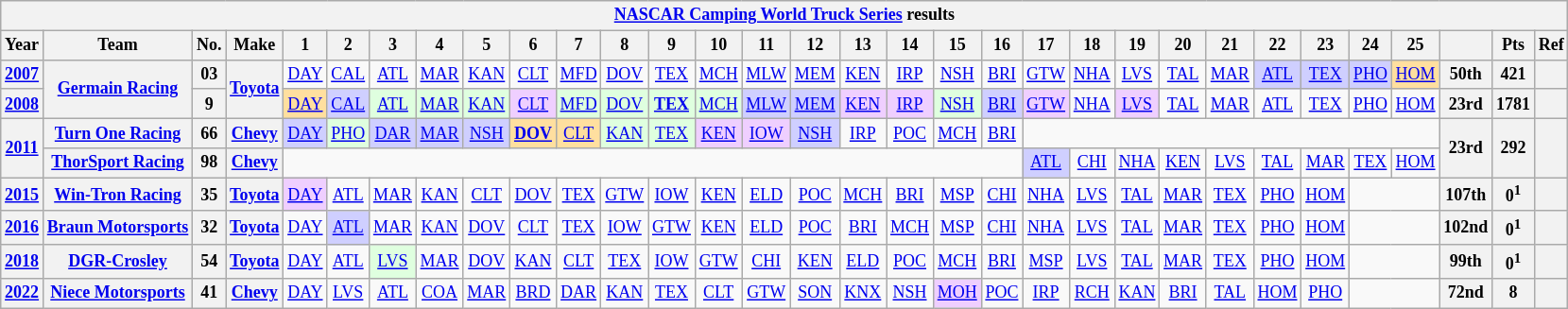<table class="wikitable" style="text-align:center; font-size:75%">
<tr>
<th colspan=32><a href='#'>NASCAR Camping World Truck Series</a> results</th>
</tr>
<tr>
<th>Year</th>
<th>Team</th>
<th>No.</th>
<th>Make</th>
<th>1</th>
<th>2</th>
<th>3</th>
<th>4</th>
<th>5</th>
<th>6</th>
<th>7</th>
<th>8</th>
<th>9</th>
<th>10</th>
<th>11</th>
<th>12</th>
<th>13</th>
<th>14</th>
<th>15</th>
<th>16</th>
<th>17</th>
<th>18</th>
<th>19</th>
<th>20</th>
<th>21</th>
<th>22</th>
<th>23</th>
<th>24</th>
<th>25</th>
<th></th>
<th>Pts</th>
<th>Ref</th>
</tr>
<tr>
<th><a href='#'>2007</a></th>
<th rowspan=2><a href='#'>Germain Racing</a></th>
<th>03</th>
<th rowspan=2><a href='#'>Toyota</a></th>
<td><a href='#'>DAY</a></td>
<td><a href='#'>CAL</a></td>
<td><a href='#'>ATL</a></td>
<td><a href='#'>MAR</a></td>
<td><a href='#'>KAN</a></td>
<td><a href='#'>CLT</a></td>
<td><a href='#'>MFD</a></td>
<td><a href='#'>DOV</a></td>
<td><a href='#'>TEX</a></td>
<td><a href='#'>MCH</a></td>
<td><a href='#'>MLW</a></td>
<td><a href='#'>MEM</a></td>
<td><a href='#'>KEN</a></td>
<td><a href='#'>IRP</a></td>
<td><a href='#'>NSH</a></td>
<td><a href='#'>BRI</a></td>
<td><a href='#'>GTW</a></td>
<td><a href='#'>NHA</a></td>
<td><a href='#'>LVS</a></td>
<td><a href='#'>TAL</a></td>
<td><a href='#'>MAR</a></td>
<td style="background:#CFCFFF;"><a href='#'>ATL</a><br></td>
<td style="background:#CFCFFF;"><a href='#'>TEX</a><br></td>
<td style="background:#CFCFFF;"><a href='#'>PHO</a><br></td>
<td style="background:#FFDF9F;"><a href='#'>HOM</a><br></td>
<th>50th</th>
<th>421</th>
<th></th>
</tr>
<tr>
<th><a href='#'>2008</a></th>
<th>9</th>
<td style="background:#FFDF9F;"><a href='#'>DAY</a><br></td>
<td style="background:#CFCFFF;"><a href='#'>CAL</a><br></td>
<td style="background:#DFFFDF;"><a href='#'>ATL</a><br></td>
<td style="background:#DFFFDF;"><a href='#'>MAR</a><br></td>
<td style="background:#DFFFDF;"><a href='#'>KAN</a><br></td>
<td style="background:#EFCFFF;"><a href='#'>CLT</a><br></td>
<td style="background:#DFFFDF;"><a href='#'>MFD</a><br></td>
<td style="background:#DFFFDF;"><a href='#'>DOV</a><br></td>
<td style="background:#DFFFDF;"><strong><a href='#'>TEX</a></strong><br></td>
<td style="background:#DFFFDF;"><a href='#'>MCH</a><br></td>
<td style="background:#CFCFFF;"><a href='#'>MLW</a><br></td>
<td style="background:#CFCFFF;"><a href='#'>MEM</a><br></td>
<td style="background:#EFCFFF;"><a href='#'>KEN</a><br></td>
<td style="background:#EFCFFF;"><a href='#'>IRP</a><br></td>
<td style="background:#DFFFDF;"><a href='#'>NSH</a><br></td>
<td style="background:#CFCFFF;"><a href='#'>BRI</a><br></td>
<td style="background:#EFCFFF;"><a href='#'>GTW</a><br></td>
<td><a href='#'>NHA</a></td>
<td style="background:#EFCFFF;"><a href='#'>LVS</a><br></td>
<td><a href='#'>TAL</a></td>
<td><a href='#'>MAR</a></td>
<td><a href='#'>ATL</a></td>
<td><a href='#'>TEX</a></td>
<td><a href='#'>PHO</a></td>
<td><a href='#'>HOM</a></td>
<th>23rd</th>
<th>1781</th>
<th></th>
</tr>
<tr>
<th rowspan=2><a href='#'>2011</a></th>
<th><a href='#'>Turn One Racing</a></th>
<th>66</th>
<th><a href='#'>Chevy</a></th>
<td style="background:#CFCFFF;"><a href='#'>DAY</a><br></td>
<td style="background:#DFFFDF;"><a href='#'>PHO</a><br></td>
<td style="background:#CFCFFF;"><a href='#'>DAR</a><br></td>
<td style="background:#CFCFFF;"><a href='#'>MAR</a><br></td>
<td style="background:#CFCFFF;"><a href='#'>NSH</a><br></td>
<td style="background:#FFDF9F;"><strong><a href='#'>DOV</a></strong><br></td>
<td style="background:#FFDF9F;"><a href='#'>CLT</a><br></td>
<td style="background:#DFFFDF;"><a href='#'>KAN</a><br></td>
<td style="background:#DFFFDF;"><a href='#'>TEX</a><br></td>
<td style="background:#EFCFFF;"><a href='#'>KEN</a><br></td>
<td style="background:#EFCFFF;"><a href='#'>IOW</a><br></td>
<td style="background:#CFCFFF;"><a href='#'>NSH</a><br></td>
<td><a href='#'>IRP</a></td>
<td><a href='#'>POC</a></td>
<td><a href='#'>MCH</a></td>
<td><a href='#'>BRI</a></td>
<td colspan=9></td>
<th rowspan=2>23rd</th>
<th rowspan=2>292</th>
<th rowspan=2></th>
</tr>
<tr>
<th><a href='#'>ThorSport Racing</a></th>
<th>98</th>
<th><a href='#'>Chevy</a></th>
<td colspan=16></td>
<td style="background:#CFCFFF;"><a href='#'>ATL</a><br></td>
<td><a href='#'>CHI</a></td>
<td><a href='#'>NHA</a></td>
<td><a href='#'>KEN</a></td>
<td><a href='#'>LVS</a></td>
<td><a href='#'>TAL</a></td>
<td><a href='#'>MAR</a></td>
<td><a href='#'>TEX</a></td>
<td><a href='#'>HOM</a></td>
</tr>
<tr>
<th><a href='#'>2015</a></th>
<th><a href='#'>Win-Tron Racing</a></th>
<th>35</th>
<th><a href='#'>Toyota</a></th>
<td style="background:#EFCFFF;"><a href='#'>DAY</a><br></td>
<td><a href='#'>ATL</a></td>
<td><a href='#'>MAR</a></td>
<td><a href='#'>KAN</a></td>
<td><a href='#'>CLT</a></td>
<td><a href='#'>DOV</a></td>
<td><a href='#'>TEX</a></td>
<td><a href='#'>GTW</a></td>
<td><a href='#'>IOW</a></td>
<td><a href='#'>KEN</a></td>
<td><a href='#'>ELD</a></td>
<td><a href='#'>POC</a></td>
<td><a href='#'>MCH</a></td>
<td><a href='#'>BRI</a></td>
<td><a href='#'>MSP</a></td>
<td><a href='#'>CHI</a></td>
<td><a href='#'>NHA</a></td>
<td><a href='#'>LVS</a></td>
<td><a href='#'>TAL</a></td>
<td><a href='#'>MAR</a></td>
<td><a href='#'>TEX</a></td>
<td><a href='#'>PHO</a></td>
<td><a href='#'>HOM</a></td>
<td colspan=2></td>
<th>107th</th>
<th>0<sup>1</sup></th>
<th></th>
</tr>
<tr>
<th><a href='#'>2016</a></th>
<th><a href='#'>Braun Motorsports</a></th>
<th>32</th>
<th><a href='#'>Toyota</a></th>
<td><a href='#'>DAY</a></td>
<td style="background:#CFCFFF;"><a href='#'>ATL</a><br></td>
<td><a href='#'>MAR</a></td>
<td><a href='#'>KAN</a></td>
<td><a href='#'>DOV</a></td>
<td><a href='#'>CLT</a></td>
<td><a href='#'>TEX</a></td>
<td><a href='#'>IOW</a></td>
<td><a href='#'>GTW</a></td>
<td><a href='#'>KEN</a></td>
<td><a href='#'>ELD</a></td>
<td><a href='#'>POC</a></td>
<td><a href='#'>BRI</a></td>
<td><a href='#'>MCH</a></td>
<td><a href='#'>MSP</a></td>
<td><a href='#'>CHI</a></td>
<td><a href='#'>NHA</a></td>
<td><a href='#'>LVS</a></td>
<td><a href='#'>TAL</a></td>
<td><a href='#'>MAR</a></td>
<td><a href='#'>TEX</a></td>
<td><a href='#'>PHO</a></td>
<td><a href='#'>HOM</a></td>
<td colspan=2></td>
<th>102nd</th>
<th>0<sup>1</sup></th>
<th></th>
</tr>
<tr>
<th><a href='#'>2018</a></th>
<th><a href='#'>DGR-Crosley</a></th>
<th>54</th>
<th><a href='#'>Toyota</a></th>
<td><a href='#'>DAY</a></td>
<td><a href='#'>ATL</a></td>
<td style="background:#DFFFDF;"><a href='#'>LVS</a><br></td>
<td><a href='#'>MAR</a></td>
<td><a href='#'>DOV</a></td>
<td><a href='#'>KAN</a></td>
<td><a href='#'>CLT</a></td>
<td><a href='#'>TEX</a></td>
<td><a href='#'>IOW</a></td>
<td><a href='#'>GTW</a></td>
<td><a href='#'>CHI</a></td>
<td><a href='#'>KEN</a></td>
<td><a href='#'>ELD</a></td>
<td><a href='#'>POC</a></td>
<td><a href='#'>MCH</a></td>
<td><a href='#'>BRI</a></td>
<td><a href='#'>MSP</a></td>
<td><a href='#'>LVS</a></td>
<td><a href='#'>TAL</a></td>
<td><a href='#'>MAR</a></td>
<td><a href='#'>TEX</a></td>
<td><a href='#'>PHO</a></td>
<td><a href='#'>HOM</a></td>
<td colspan=2></td>
<th>99th</th>
<th>0<sup>1</sup></th>
<th></th>
</tr>
<tr>
<th><a href='#'>2022</a></th>
<th><a href='#'>Niece Motorsports</a></th>
<th>41</th>
<th><a href='#'>Chevy</a></th>
<td><a href='#'>DAY</a></td>
<td><a href='#'>LVS</a></td>
<td><a href='#'>ATL</a></td>
<td><a href='#'>COA</a></td>
<td><a href='#'>MAR</a></td>
<td><a href='#'>BRD</a></td>
<td><a href='#'>DAR</a></td>
<td><a href='#'>KAN</a></td>
<td><a href='#'>TEX</a></td>
<td><a href='#'>CLT</a></td>
<td><a href='#'>GTW</a></td>
<td><a href='#'>SON</a></td>
<td><a href='#'>KNX</a></td>
<td><a href='#'>NSH</a></td>
<td style="background:#EFCFFF;"><a href='#'>MOH</a><br></td>
<td><a href='#'>POC</a></td>
<td><a href='#'>IRP</a></td>
<td><a href='#'>RCH</a></td>
<td><a href='#'>KAN</a></td>
<td><a href='#'>BRI</a></td>
<td><a href='#'>TAL</a></td>
<td><a href='#'>HOM</a></td>
<td><a href='#'>PHO</a></td>
<td colspan=2></td>
<th>72nd</th>
<th>8</th>
<th></th>
</tr>
</table>
